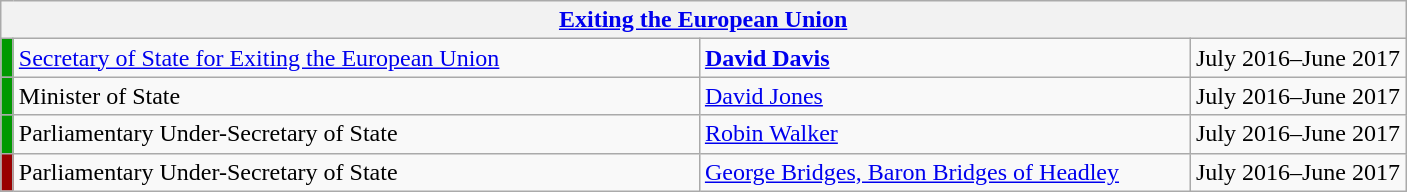<table class="wikitable">
<tr>
<th colspan="4"><a href='#'>Exiting the European Union</a></th>
</tr>
<tr>
<td style="width:1px; background:#090;"></td>
<td style="width: 450px;"><a href='#'>Secretary of State for Exiting the European Union</a></td>
<td style="width: 320px;"><strong><a href='#'>David Davis</a></strong></td>
<td>July 2016–June 2017</td>
</tr>
<tr>
<td style="width:1px; background:#090;"></td>
<td>Minister of State</td>
<td><a href='#'>David Jones</a></td>
<td>July 2016–June 2017</td>
</tr>
<tr>
<td style="width:1px; background:#090;"></td>
<td>Parliamentary Under-Secretary of State</td>
<td><a href='#'>Robin Walker</a></td>
<td>July 2016–June 2017</td>
</tr>
<tr>
<td style="width:1px; background:#900;"></td>
<td>Parliamentary Under-Secretary of State</td>
<td><a href='#'>George Bridges, Baron Bridges of Headley</a></td>
<td>July 2016–June 2017</td>
</tr>
</table>
